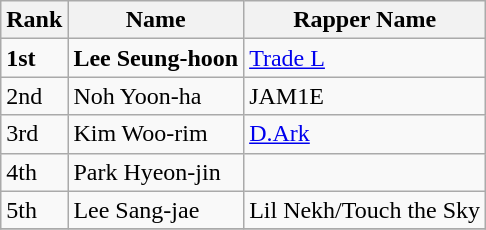<table class="wikitable">
<tr>
<th>Rank</th>
<th>Name</th>
<th>Rapper Name</th>
</tr>
<tr>
<td><strong>1st</strong></td>
<td><strong>Lee Seung-hoon</strong></td>
<td><a href='#'>Trade L</a></td>
</tr>
<tr>
<td>2nd</td>
<td>Noh Yoon-ha</td>
<td>JAM1E</td>
</tr>
<tr>
<td>3rd</td>
<td>Kim Woo-rim</td>
<td><a href='#'>D.Ark</a></td>
</tr>
<tr>
<td>4th</td>
<td>Park Hyeon-jin</td>
<td></td>
</tr>
<tr>
<td>5th</td>
<td>Lee Sang-jae</td>
<td>Lil Nekh/Touch the Sky</td>
</tr>
<tr>
</tr>
</table>
